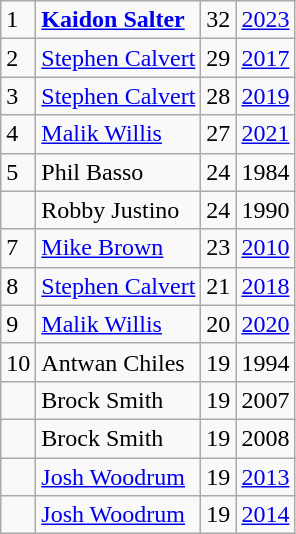<table class="wikitable">
<tr>
<td>1</td>
<td><strong><a href='#'>Kaidon Salter</a></strong></td>
<td>32</td>
<td><a href='#'>2023</a></td>
</tr>
<tr>
<td>2</td>
<td><a href='#'>Stephen Calvert</a></td>
<td>29</td>
<td><a href='#'>2017</a></td>
</tr>
<tr>
<td>3</td>
<td><a href='#'>Stephen Calvert</a></td>
<td>28</td>
<td><a href='#'>2019</a></td>
</tr>
<tr>
<td>4</td>
<td><a href='#'>Malik Willis</a></td>
<td>27</td>
<td><a href='#'>2021</a></td>
</tr>
<tr>
<td>5</td>
<td>Phil Basso</td>
<td>24</td>
<td>1984</td>
</tr>
<tr>
<td></td>
<td>Robby Justino</td>
<td>24</td>
<td>1990</td>
</tr>
<tr>
<td>7</td>
<td><a href='#'>Mike Brown</a></td>
<td>23</td>
<td><a href='#'>2010</a></td>
</tr>
<tr>
<td>8</td>
<td><a href='#'>Stephen Calvert</a></td>
<td>21</td>
<td><a href='#'>2018</a></td>
</tr>
<tr>
<td>9</td>
<td><a href='#'>Malik Willis</a></td>
<td>20</td>
<td><a href='#'>2020</a></td>
</tr>
<tr>
<td>10</td>
<td>Antwan Chiles</td>
<td>19</td>
<td>1994</td>
</tr>
<tr>
<td></td>
<td>Brock Smith</td>
<td>19</td>
<td>2007</td>
</tr>
<tr>
<td></td>
<td>Brock Smith</td>
<td>19</td>
<td>2008</td>
</tr>
<tr>
<td></td>
<td><a href='#'>Josh Woodrum</a></td>
<td>19</td>
<td><a href='#'>2013</a></td>
</tr>
<tr>
<td></td>
<td><a href='#'>Josh Woodrum</a></td>
<td>19</td>
<td><a href='#'>2014</a></td>
</tr>
</table>
